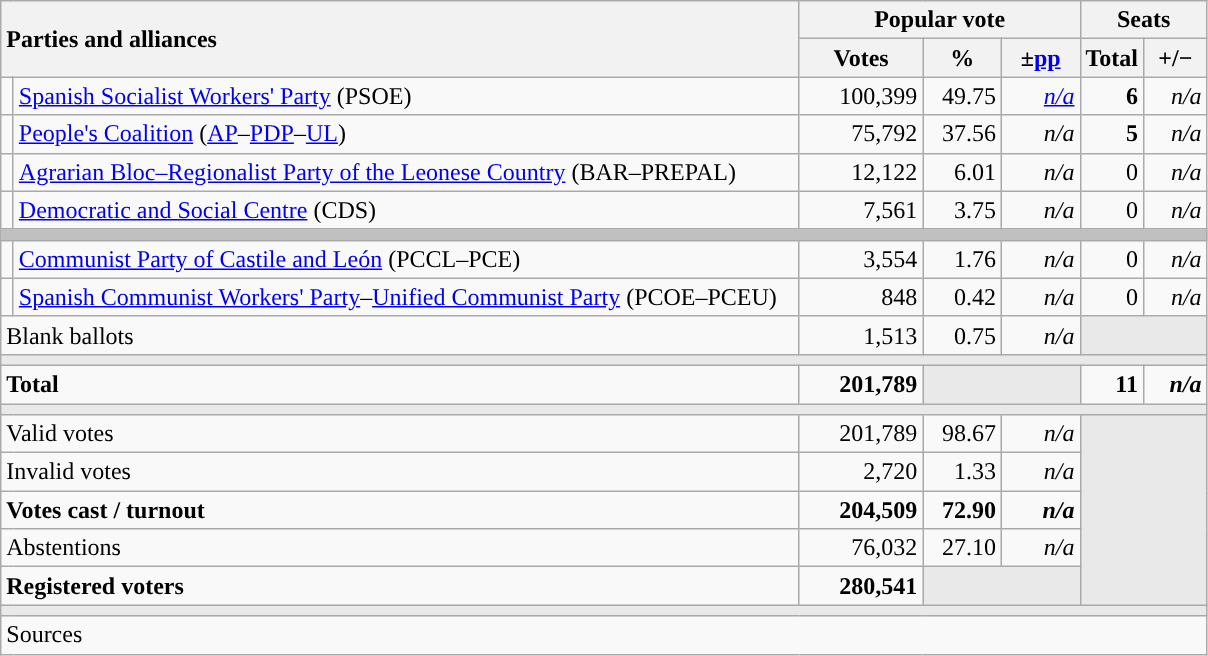<table class="wikitable" style="text-align:right;">
<tr>
<th style="text-align:left;" rowspan="2" colspan="2" width="525">Parties and alliances</th>
<th colspan="3">Popular vote</th>
<th colspan="2">Seats</th>
</tr>
<tr>
<th width="75">Votes</th>
<th width="45">%</th>
<th width="45">±<a href='#'>pp</a></th>
<th width="35">Total</th>
<th width="35">+/−</th>
</tr>
<tr>
<td width="1" style="color:inherit;background:"></td>
<td align="left"><a href='#'>Spanish Socialist Workers' Party</a> (PSOE)</td>
<td>100,399</td>
<td>49.75</td>
<td><em><a href='#'>n/a</a></em></td>
<td><strong>6</strong></td>
<td><em>n/a</em></td>
</tr>
<tr>
<td style="color:inherit;background:"></td>
<td align="left"><a href='#'>People's Coalition</a> (<a href='#'>AP</a>–<a href='#'>PDP</a>–<a href='#'>UL</a>)</td>
<td>75,792</td>
<td>37.56</td>
<td><em>n/a</em></td>
<td><strong>5</strong></td>
<td><em>n/a</em></td>
</tr>
<tr>
<td style="color:inherit;background:"></td>
<td align="left"><a href='#'>Agrarian Bloc–Regionalist Party of the Leonese Country</a> (BAR–PREPAL)</td>
<td>12,122</td>
<td>6.01</td>
<td><em>n/a</em></td>
<td>0</td>
<td><em>n/a</em></td>
</tr>
<tr>
<td style="color:inherit;background:"></td>
<td align="left"><a href='#'>Democratic and Social Centre</a> (CDS)</td>
<td>7,561</td>
<td>3.75</td>
<td><em>n/a</em></td>
<td>0</td>
<td><em>n/a</em></td>
</tr>
<tr>
<td colspan="7" bgcolor="#C0C0C0"></td>
</tr>
<tr>
<td style="color:inherit;background:"></td>
<td align="left"><a href='#'>Communist Party of Castile and León</a> (PCCL–PCE)</td>
<td>3,554</td>
<td>1.76</td>
<td><em>n/a</em></td>
<td>0</td>
<td><em>n/a</em></td>
</tr>
<tr>
<td style="color:inherit;background:"></td>
<td align="left"><a href='#'>Spanish Communist Workers' Party</a>–<a href='#'>Unified Communist Party</a> (PCOE–PCEU)</td>
<td>848</td>
<td>0.42</td>
<td><em>n/a</em></td>
<td>0</td>
<td><em>n/a</em></td>
</tr>
<tr>
<td align="left" colspan="2">Blank ballots</td>
<td>1,513</td>
<td>0.75</td>
<td><em>n/a</em></td>
<td bgcolor="#E9E9E9" colspan="2"></td>
</tr>
<tr>
<td colspan="7" bgcolor="#E9E9E9"></td>
</tr>
<tr style="font-weight:bold;">
<td align="left" colspan="2">Total</td>
<td>201,789</td>
<td bgcolor="#E9E9E9" colspan="2"></td>
<td>11</td>
<td><em>n/a</em></td>
</tr>
<tr>
<td colspan="7" bgcolor="#E9E9E9"></td>
</tr>
<tr>
<td align="left" colspan="2">Valid votes</td>
<td>201,789</td>
<td>98.67</td>
<td><em>n/a</em></td>
<td bgcolor="#E9E9E9" colspan="2" rowspan="5"></td>
</tr>
<tr>
<td align="left" colspan="2">Invalid votes</td>
<td>2,720</td>
<td>1.33</td>
<td><em>n/a</em></td>
</tr>
<tr style="font-weight:bold;">
<td align="left" colspan="2">Votes cast / turnout</td>
<td>204,509</td>
<td>72.90</td>
<td><em>n/a</em></td>
</tr>
<tr>
<td align="left" colspan="2">Abstentions</td>
<td>76,032</td>
<td>27.10</td>
<td><em>n/a</em></td>
</tr>
<tr style="font-weight:bold;">
<td align="left" colspan="2">Registered voters</td>
<td>280,541</td>
<td bgcolor="#E9E9E9" colspan="2"></td>
</tr>
<tr>
<td colspan="7" bgcolor="#E9E9E9"></td>
</tr>
<tr>
<td align="left" colspan="7">Sources</td>
</tr>
</table>
